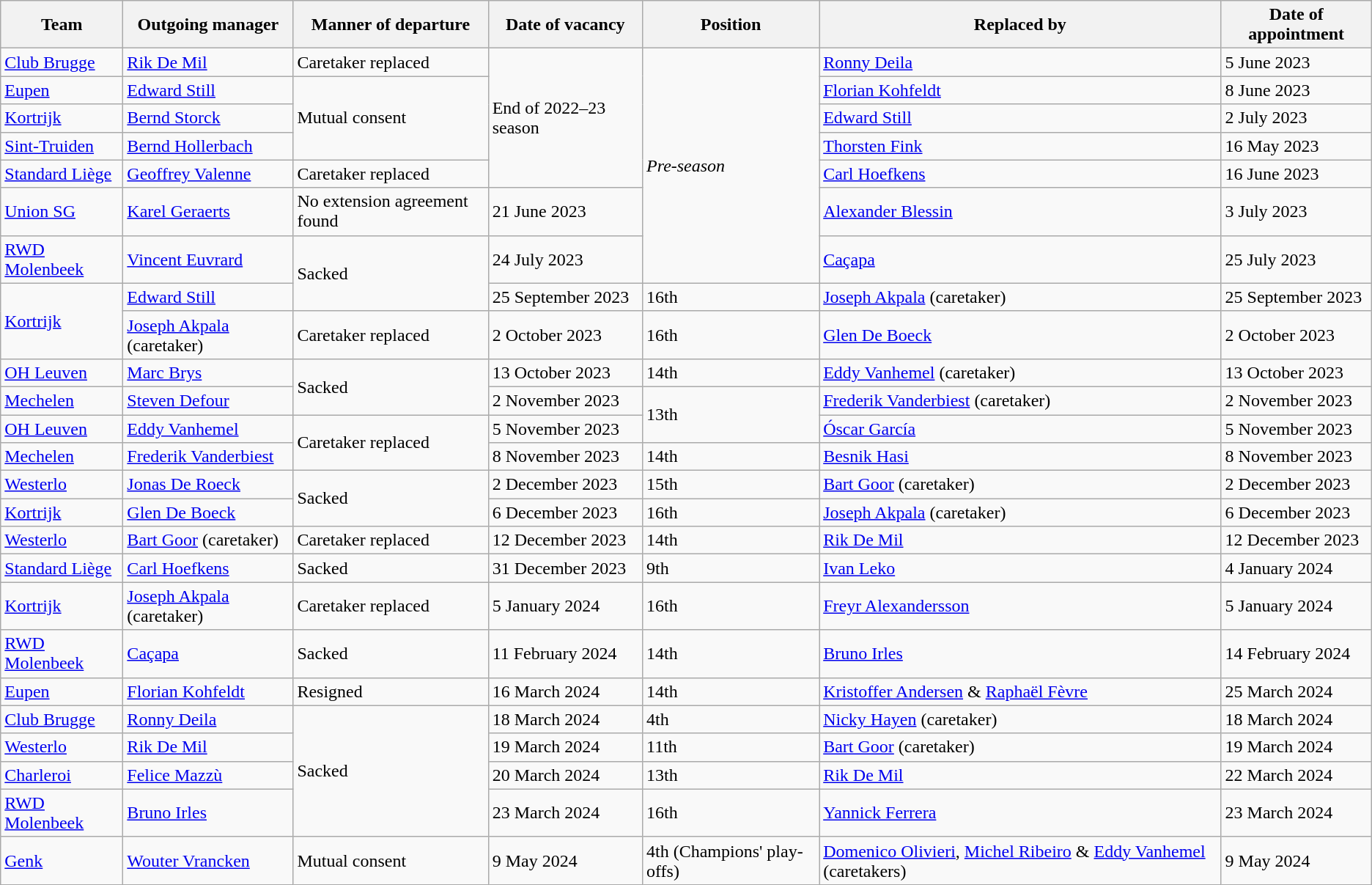<table class="wikitable sortable" style="text-align: left;">
<tr>
<th>Team</th>
<th>Outgoing manager</th>
<th>Manner of departure</th>
<th>Date of vacancy</th>
<th>Position</th>
<th>Replaced by</th>
<th>Date of appointment</th>
</tr>
<tr>
<td><a href='#'>Club Brugge</a></td>
<td> <a href='#'>Rik De Mil</a></td>
<td>Caretaker replaced</td>
<td rowspan=5>End of 2022–23 season</td>
<td rowspan=7><em>Pre-season</em></td>
<td> <a href='#'>Ronny Deila</a></td>
<td>5 June 2023</td>
</tr>
<tr>
<td><a href='#'>Eupen</a></td>
<td> <a href='#'>Edward Still</a></td>
<td rowspan=3>Mutual consent</td>
<td> <a href='#'>Florian Kohfeldt</a></td>
<td>8 June 2023</td>
</tr>
<tr>
<td><a href='#'>Kortrijk</a></td>
<td> <a href='#'>Bernd Storck</a></td>
<td> <a href='#'>Edward Still</a></td>
<td>2 July 2023</td>
</tr>
<tr>
<td><a href='#'>Sint-Truiden</a></td>
<td> <a href='#'>Bernd Hollerbach</a></td>
<td> <a href='#'>Thorsten Fink</a></td>
<td>16 May 2023</td>
</tr>
<tr>
<td><a href='#'>Standard Liège</a></td>
<td> <a href='#'>Geoffrey Valenne</a></td>
<td>Caretaker replaced</td>
<td> <a href='#'>Carl Hoefkens</a></td>
<td>16 June 2023</td>
</tr>
<tr>
<td><a href='#'>Union SG</a></td>
<td> <a href='#'>Karel Geraerts</a></td>
<td>No extension agreement found</td>
<td>21 June 2023</td>
<td> <a href='#'>Alexander Blessin</a></td>
<td>3 July 2023</td>
</tr>
<tr>
<td><a href='#'>RWD Molenbeek</a></td>
<td> <a href='#'>Vincent Euvrard</a></td>
<td rowspan=2>Sacked</td>
<td>24 July 2023</td>
<td> <a href='#'>Caçapa</a></td>
<td>25 July 2023</td>
</tr>
<tr>
<td rowspan=2><a href='#'>Kortrijk</a></td>
<td> <a href='#'>Edward Still</a></td>
<td>25 September 2023</td>
<td>16th</td>
<td> <a href='#'>Joseph Akpala</a> (caretaker)</td>
<td>25 September 2023</td>
</tr>
<tr>
<td> <a href='#'>Joseph Akpala</a> (caretaker)</td>
<td>Caretaker replaced</td>
<td>2 October 2023</td>
<td>16th</td>
<td> <a href='#'>Glen De Boeck</a></td>
<td>2 October 2023</td>
</tr>
<tr>
<td><a href='#'>OH Leuven</a></td>
<td> <a href='#'>Marc Brys</a></td>
<td rowspan=2>Sacked</td>
<td>13 October 2023</td>
<td>14th</td>
<td> <a href='#'>Eddy Vanhemel</a> (caretaker)</td>
<td>13 October 2023</td>
</tr>
<tr>
<td><a href='#'>Mechelen</a></td>
<td> <a href='#'>Steven Defour</a></td>
<td>2 November 2023</td>
<td rowspan="2">13th</td>
<td> <a href='#'>Frederik Vanderbiest</a> (caretaker)</td>
<td>2 November 2023</td>
</tr>
<tr>
<td><a href='#'>OH Leuven</a></td>
<td> <a href='#'>Eddy Vanhemel</a></td>
<td rowspan=2>Caretaker replaced</td>
<td>5 November 2023</td>
<td> <a href='#'>Óscar García</a></td>
<td>5 November 2023</td>
</tr>
<tr>
<td><a href='#'>Mechelen</a></td>
<td> <a href='#'>Frederik Vanderbiest</a></td>
<td>8 November 2023</td>
<td>14th</td>
<td> <a href='#'>Besnik Hasi</a></td>
<td>8 November 2023</td>
</tr>
<tr>
<td><a href='#'>Westerlo</a></td>
<td> <a href='#'>Jonas De Roeck</a></td>
<td rowspan=2>Sacked</td>
<td>2 December 2023</td>
<td>15th</td>
<td> <a href='#'>Bart Goor</a> (caretaker)</td>
<td>2 December 2023</td>
</tr>
<tr>
<td><a href='#'>Kortrijk</a></td>
<td> <a href='#'>Glen De Boeck</a></td>
<td>6 December 2023</td>
<td>16th</td>
<td> <a href='#'>Joseph Akpala</a> (caretaker)</td>
<td>6 December 2023</td>
</tr>
<tr>
<td><a href='#'>Westerlo</a></td>
<td> <a href='#'>Bart Goor</a> (caretaker)</td>
<td>Caretaker replaced</td>
<td>12 December 2023</td>
<td>14th</td>
<td> <a href='#'>Rik De Mil</a></td>
<td>12 December 2023</td>
</tr>
<tr>
<td><a href='#'>Standard Liège</a></td>
<td> <a href='#'>Carl Hoefkens</a></td>
<td>Sacked</td>
<td>31 December 2023</td>
<td>9th</td>
<td> <a href='#'>Ivan Leko</a></td>
<td>4 January 2024</td>
</tr>
<tr>
<td><a href='#'>Kortrijk</a></td>
<td> <a href='#'>Joseph Akpala</a> (caretaker)</td>
<td>Caretaker replaced</td>
<td>5 January 2024</td>
<td>16th</td>
<td> <a href='#'>Freyr Alexandersson</a></td>
<td>5 January 2024</td>
</tr>
<tr>
<td><a href='#'>RWD Molenbeek</a></td>
<td> <a href='#'>Caçapa</a></td>
<td>Sacked</td>
<td>11 February 2024</td>
<td>14th</td>
<td> <a href='#'>Bruno Irles</a></td>
<td>14 February 2024</td>
</tr>
<tr>
<td><a href='#'>Eupen</a></td>
<td> <a href='#'>Florian Kohfeldt</a></td>
<td>Resigned</td>
<td>16 March 2024</td>
<td>14th</td>
<td> <a href='#'>Kristoffer Andersen</a> &  <a href='#'>Raphaël Fèvre</a></td>
<td>25 March 2024</td>
</tr>
<tr>
<td><a href='#'>Club Brugge</a></td>
<td> <a href='#'>Ronny Deila</a></td>
<td rowspan=4>Sacked</td>
<td>18 March 2024</td>
<td>4th</td>
<td> <a href='#'>Nicky Hayen</a> (caretaker)</td>
<td>18 March 2024</td>
</tr>
<tr>
<td><a href='#'>Westerlo</a></td>
<td> <a href='#'>Rik De Mil</a></td>
<td>19 March 2024</td>
<td>11th</td>
<td> <a href='#'>Bart Goor</a> (caretaker)</td>
<td>19 March 2024</td>
</tr>
<tr>
<td><a href='#'>Charleroi</a></td>
<td> <a href='#'>Felice Mazzù</a></td>
<td>20 March 2024</td>
<td>13th</td>
<td> <a href='#'>Rik De Mil</a></td>
<td>22 March 2024</td>
</tr>
<tr>
<td><a href='#'>RWD Molenbeek</a></td>
<td> <a href='#'>Bruno Irles</a></td>
<td>23 March 2024</td>
<td>16th</td>
<td> <a href='#'>Yannick Ferrera</a></td>
<td>23 March 2024</td>
</tr>
<tr>
<td><a href='#'>Genk</a></td>
<td> <a href='#'>Wouter Vrancken</a></td>
<td>Mutual consent</td>
<td>9 May 2024</td>
<td>4th (Champions' play-offs)</td>
<td> <a href='#'>Domenico Olivieri</a>,  <a href='#'>Michel Ribeiro</a> &  <a href='#'>Eddy Vanhemel</a> (caretakers)</td>
<td>9 May 2024</td>
</tr>
</table>
